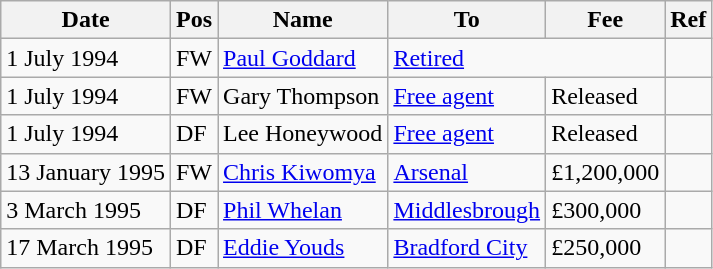<table class="wikitable">
<tr>
<th>Date</th>
<th>Pos</th>
<th>Name</th>
<th>To</th>
<th>Fee</th>
<th>Ref</th>
</tr>
<tr>
<td>1 July 1994</td>
<td>FW</td>
<td> <a href='#'>Paul Goddard</a></td>
<td colspan=2><a href='#'>Retired</a></td>
<td></td>
</tr>
<tr>
<td>1 July 1994</td>
<td>FW</td>
<td> Gary Thompson</td>
<td><a href='#'>Free agent</a></td>
<td>Released</td>
<td></td>
</tr>
<tr>
<td>1 July 1994</td>
<td>DF</td>
<td> Lee Honeywood</td>
<td><a href='#'>Free agent</a></td>
<td>Released</td>
<td></td>
</tr>
<tr>
<td>13 January 1995</td>
<td>FW</td>
<td> <a href='#'>Chris Kiwomya</a></td>
<td> <a href='#'>Arsenal</a></td>
<td>£1,200,000</td>
<td></td>
</tr>
<tr>
<td>3 March 1995</td>
<td>DF</td>
<td> <a href='#'>Phil Whelan</a></td>
<td> <a href='#'>Middlesbrough</a></td>
<td>£300,000</td>
<td></td>
</tr>
<tr>
<td>17 March 1995</td>
<td>DF</td>
<td> <a href='#'>Eddie Youds</a></td>
<td> <a href='#'>Bradford City</a></td>
<td>£250,000</td>
<td></td>
</tr>
</table>
